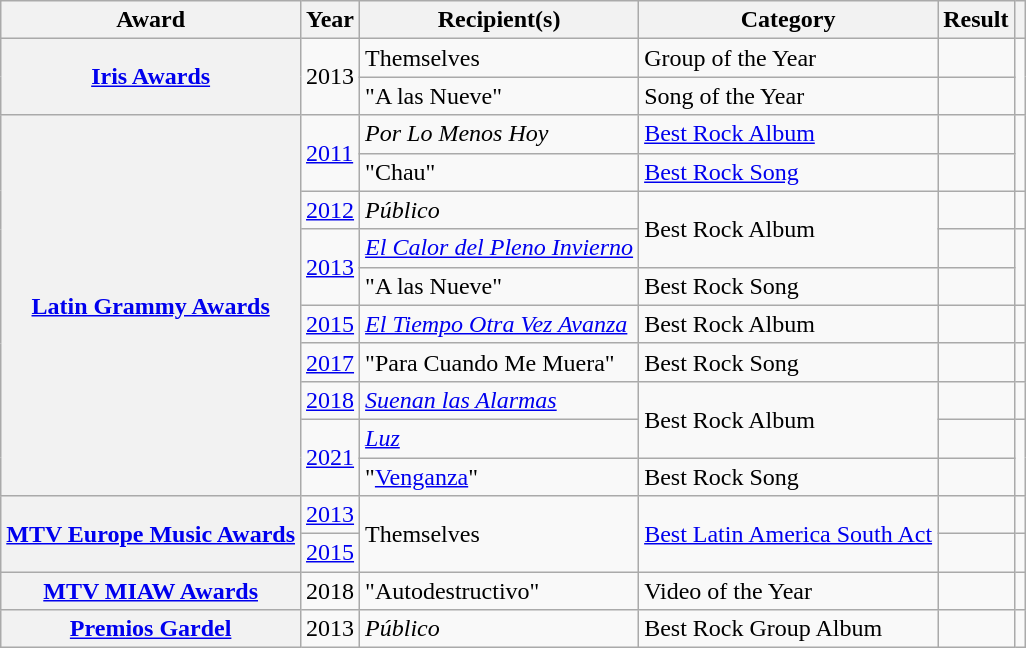<table class="wikitable sortable plainrowheaders">
<tr>
<th scope="col">Award</th>
<th scope="col">Year</th>
<th scope="col">Recipient(s)</th>
<th scope="col">Category</th>
<th scope="col">Result</th>
<th scope="col" class="unsortable"></th>
</tr>
<tr>
<th scope="row" rowspan="2"><a href='#'>Iris Awards</a></th>
<td rowspan="2">2013</td>
<td>Themselves</td>
<td>Group of the Year</td>
<td></td>
<td rowspan="2"></td>
</tr>
<tr>
<td>"A las Nueve"</td>
<td>Song of the Year</td>
<td></td>
</tr>
<tr>
<th scope="row" rowspan="10"><a href='#'>Latin Grammy Awards</a></th>
<td rowspan="2"><a href='#'>2011</a></td>
<td><em>Por Lo Menos Hoy</em></td>
<td><a href='#'>Best Rock Album</a></td>
<td></td>
<td rowspan="2"></td>
</tr>
<tr>
<td>"Chau"</td>
<td><a href='#'>Best Rock Song</a></td>
<td></td>
</tr>
<tr>
<td><a href='#'>2012</a></td>
<td><em>Público</em></td>
<td rowspan="2">Best Rock Album</td>
<td></td>
<td></td>
</tr>
<tr>
<td rowspan="2"><a href='#'>2013</a></td>
<td><em><a href='#'>El Calor del Pleno Invierno</a></em></td>
<td></td>
<td rowspan="2"></td>
</tr>
<tr>
<td>"A las Nueve"</td>
<td>Best Rock Song</td>
<td></td>
</tr>
<tr>
<td><a href='#'>2015</a></td>
<td><em><a href='#'>El Tiempo Otra Vez Avanza</a></em></td>
<td>Best Rock Album</td>
<td></td>
<td></td>
</tr>
<tr>
<td><a href='#'>2017</a></td>
<td>"Para Cuando Me Muera"</td>
<td>Best Rock Song</td>
<td></td>
<td></td>
</tr>
<tr>
<td><a href='#'>2018</a></td>
<td><em><a href='#'>Suenan las Alarmas</a></em></td>
<td rowspan="2">Best Rock Album</td>
<td></td>
<td></td>
</tr>
<tr>
<td rowspan="2"><a href='#'>2021</a></td>
<td><em><a href='#'>Luz</a></em></td>
<td></td>
<td rowspan="2"></td>
</tr>
<tr>
<td>"<a href='#'>Venganza</a>"</td>
<td>Best Rock Song</td>
<td></td>
</tr>
<tr>
<th scope="row" rowspan="2"><a href='#'>MTV Europe Music Awards</a></th>
<td><a href='#'>2013</a></td>
<td rowspan="2">Themselves</td>
<td rowspan="2"><a href='#'>Best Latin America South Act</a></td>
<td></td>
<td></td>
</tr>
<tr>
<td><a href='#'>2015</a></td>
<td></td>
<td></td>
</tr>
<tr>
<th scope="row" rowspan="1"><a href='#'>MTV MIAW Awards</a></th>
<td>2018</td>
<td>"Autodestructivo"</td>
<td>Video of the Year</td>
<td></td>
<td></td>
</tr>
<tr>
<th scope="row" rowspan="1"><a href='#'>Premios Gardel</a></th>
<td>2013</td>
<td><em>Público</em></td>
<td>Best Rock Group Album</td>
<td></td>
<td></td>
</tr>
</table>
